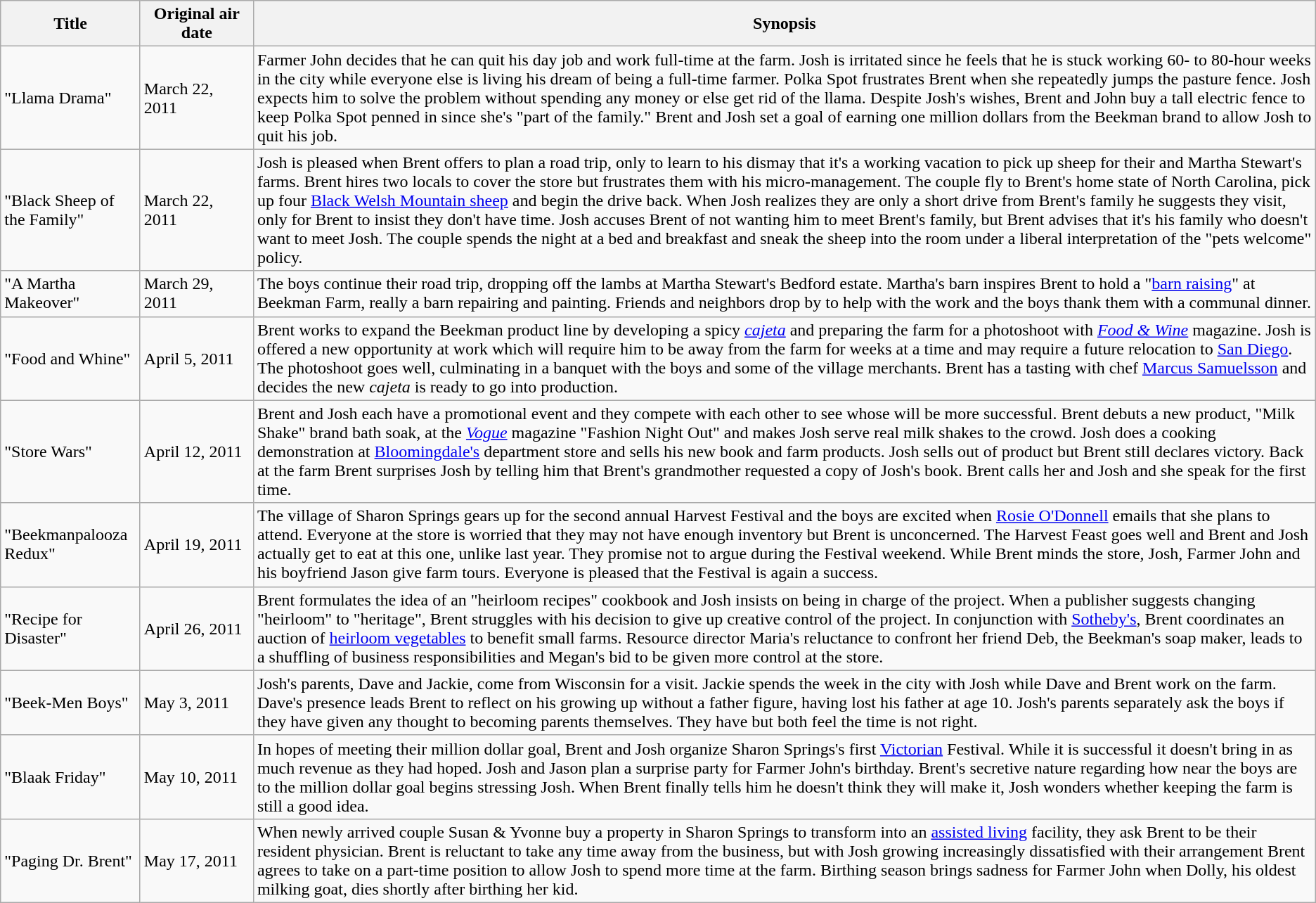<table class="wikitable">
<tr>
<th width=125>Title</th>
<th width=100>Original air date</th>
<th>Synopsis</th>
</tr>
<tr>
<td>"Llama Drama"</td>
<td>March 22, 2011</td>
<td>Farmer John decides that he can quit his day job and work full-time at the farm. Josh is irritated since he feels that he is stuck working 60- to 80-hour weeks in the city while everyone else is living his dream of being a full-time farmer. Polka Spot frustrates Brent when she repeatedly jumps the pasture fence. Josh expects him to solve the problem without spending any money or else get rid of the llama. Despite Josh's wishes, Brent and John buy a tall electric fence to keep Polka Spot penned in since she's "part of the family." Brent and Josh set a goal of earning one million dollars from the Beekman brand to allow Josh to quit his job.</td>
</tr>
<tr>
<td>"Black Sheep of the Family"</td>
<td>March 22, 2011</td>
<td>Josh is pleased when Brent offers to plan a road trip, only to learn to his dismay that it's a working vacation to pick up sheep for their and Martha Stewart's farms. Brent hires two locals to cover the store but frustrates them with his micro-management. The couple fly to Brent's home state of North Carolina, pick up four <a href='#'>Black Welsh Mountain sheep</a> and begin the drive back. When Josh realizes they are only a short drive from Brent's family he suggests they visit, only for Brent to insist they don't have time. Josh accuses Brent of not wanting him to meet Brent's family, but Brent advises that it's his family who doesn't want to meet Josh. The couple spends the night at a bed and breakfast and sneak the sheep into the room under a liberal interpretation of the "pets welcome" policy.</td>
</tr>
<tr>
<td>"A Martha Makeover"</td>
<td>March 29, 2011</td>
<td>The boys continue their road trip, dropping off the lambs at Martha Stewart's Bedford estate. Martha's barn inspires Brent to hold a "<a href='#'>barn raising</a>" at Beekman Farm, really a barn repairing and painting. Friends and neighbors drop by to help with the work and the boys thank them with a communal dinner.</td>
</tr>
<tr>
<td>"Food and Whine"</td>
<td>April 5, 2011</td>
<td>Brent works to expand the Beekman product line by developing a spicy <em><a href='#'>cajeta</a></em> and preparing the farm for a photoshoot with <em><a href='#'>Food & Wine</a></em> magazine. Josh is offered a new opportunity at work which will require him to be away from the farm for weeks at a time and may require a future relocation to <a href='#'>San Diego</a>. The photoshoot goes well, culminating in a banquet with the boys and some of the village merchants. Brent has a tasting with chef <a href='#'>Marcus Samuelsson</a> and decides the new <em>cajeta</em> is ready to go into production.</td>
</tr>
<tr>
<td>"Store Wars"</td>
<td>April 12, 2011</td>
<td>Brent and Josh each have a promotional event and they compete with each other to see whose will be more successful. Brent debuts a new product, "Milk Shake" brand bath soak, at the <em><a href='#'>Vogue</a></em> magazine "Fashion Night Out" and makes Josh serve real milk shakes to the crowd. Josh does a cooking demonstration at <a href='#'>Bloomingdale's</a> department store and sells his new book and farm products. Josh sells out of product but Brent still declares victory. Back at the farm Brent surprises Josh by telling him that Brent's grandmother requested a copy of Josh's book. Brent calls her and Josh and she speak for the first time.</td>
</tr>
<tr>
<td>"Beekmanpalooza Redux"</td>
<td>April 19, 2011</td>
<td>The village of Sharon Springs gears up for the second annual Harvest Festival and the boys are excited when <a href='#'>Rosie O'Donnell</a> emails that she plans to attend. Everyone at the store is worried that they may not have enough inventory but Brent is unconcerned. The Harvest Feast goes well and Brent and Josh actually get to eat at this one, unlike last year. They promise not to argue during the Festival weekend. While Brent minds the store, Josh, Farmer John and his boyfriend Jason give farm tours. Everyone is pleased that the Festival is again a success.</td>
</tr>
<tr>
<td>"Recipe for Disaster"</td>
<td>April 26, 2011</td>
<td>Brent formulates the idea of an "heirloom recipes" cookbook and Josh insists on being in charge of the project. When a publisher suggests changing "heirloom" to "heritage", Brent struggles with his decision to give up creative control of the project. In conjunction with <a href='#'>Sotheby's</a>, Brent coordinates an auction of <a href='#'>heirloom vegetables</a> to benefit small farms. Resource director Maria's reluctance to confront her friend Deb, the Beekman's soap maker, leads to a shuffling of business responsibilities and Megan's bid to be given more control at the store.</td>
</tr>
<tr>
<td>"Beek-Men Boys"</td>
<td>May 3, 2011</td>
<td>Josh's parents, Dave and Jackie, come from Wisconsin for a visit. Jackie spends the week in the city with Josh while Dave and Brent work on the farm. Dave's presence leads Brent to reflect on his growing up without a father figure, having lost his father at age 10. Josh's parents separately ask the boys if they have given any thought to becoming parents themselves. They have but both feel the time is not right.</td>
</tr>
<tr>
<td>"Blaak Friday"</td>
<td>May 10, 2011</td>
<td>In hopes of meeting their million dollar goal, Brent and Josh organize Sharon Springs's first <a href='#'>Victorian</a> Festival. While it is successful it doesn't bring in as much revenue as they had hoped. Josh and Jason plan a surprise party for Farmer John's birthday. Brent's secretive nature regarding how near the boys are to the million dollar goal begins stressing Josh. When Brent finally tells him he doesn't think they will make it, Josh wonders whether keeping the farm is still a good idea.</td>
</tr>
<tr>
<td>"Paging Dr. Brent"</td>
<td>May 17, 2011</td>
<td>When newly arrived couple Susan & Yvonne buy a property in Sharon Springs to transform into an <a href='#'>assisted living</a> facility, they ask Brent to be their resident physician. Brent is reluctant to take any time away from the business, but with Josh growing increasingly dissatisfied with their arrangement Brent agrees to take on a part-time position to allow Josh to spend more time at the farm. Birthing season brings sadness for Farmer John when Dolly, his oldest milking goat, dies shortly after birthing her kid.</td>
</tr>
</table>
